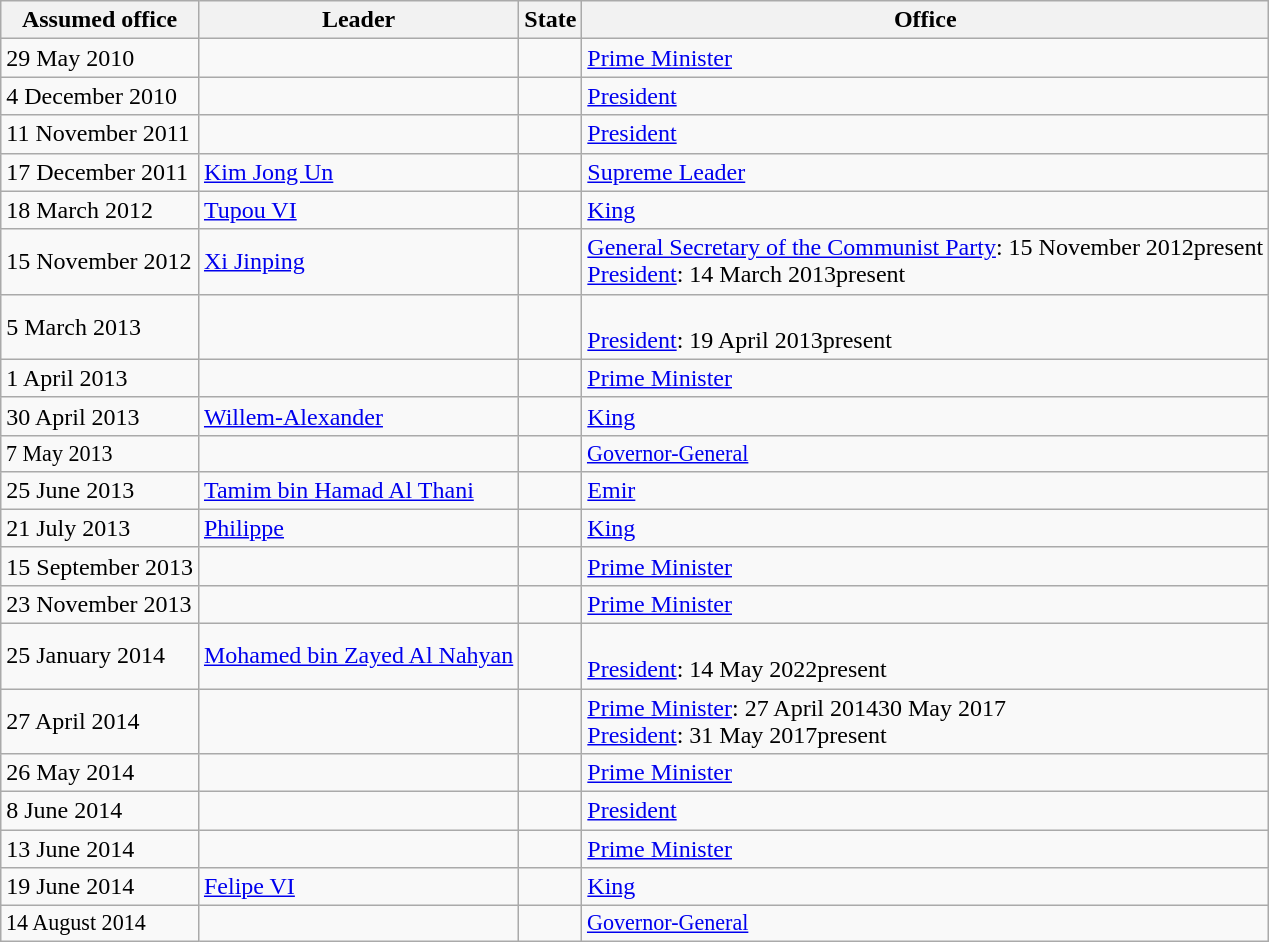<table class="wikitable sortable">
<tr>
<th>Assumed office</th>
<th>Leader</th>
<th>State</th>
<th class=unsortable>Office</th>
</tr>
<tr>
<td>29 May 2010</td>
<td></td>
<td></td>
<td><a href='#'>Prime Minister</a></td>
</tr>
<tr>
<td>4 December 2010</td>
<td></td>
<td></td>
<td><a href='#'>President</a></td>
</tr>
<tr>
<td>11 November 2011</td>
<td></td>
<td></td>
<td><a href='#'>President</a></td>
</tr>
<tr>
<td>17 December 2011</td>
<td><a href='#'>Kim Jong Un</a></td>
<td data-sort-value=Korea></td>
<td><a href='#'>Supreme Leader</a></td>
</tr>
<tr>
<td>18 March 2012</td>
<td><a href='#'>Tupou VI</a></td>
<td></td>
<td><a href='#'>King</a></td>
</tr>
<tr>
<td>15 November 2012</td>
<td><a href='#'>Xi Jinping</a></td>
<td></td>
<td><a href='#'>General Secretary of the Communist Party</a>: 15 November 2012present<br><a href='#'>President</a>: 14 March 2013present</td>
</tr>
<tr>
<td>5 March 2013</td>
<td></td>
<td></td>
<td><br><a href='#'>President</a>: 19 April 2013present</td>
</tr>
<tr>
<td>1 April 2013</td>
<td></td>
<td></td>
<td><a href='#'>Prime Minister</a></td>
</tr>
<tr>
<td>30 April 2013</td>
<td><a href='#'>Willem-Alexander</a></td>
<td></td>
<td><a href='#'>King</a></td>
</tr>
<tr style=font-size:92%>
<td>7 May 2013</td>
<td></td>
<td></td>
<td><a href='#'>Governor-General</a></td>
</tr>
<tr>
<td>25 June 2013</td>
<td data-sort-value=Thani><a href='#'>Tamim bin Hamad Al Thani</a></td>
<td></td>
<td><a href='#'>Emir</a></td>
</tr>
<tr>
<td>21 July 2013</td>
<td><a href='#'>Philippe</a></td>
<td></td>
<td><a href='#'>King</a></td>
</tr>
<tr>
<td>15 September 2013</td>
<td></td>
<td></td>
<td><a href='#'>Prime Minister</a></td>
</tr>
<tr>
<td>23 November 2013</td>
<td></td>
<td></td>
<td><a href='#'>Prime Minister</a></td>
</tr>
<tr>
<td>25 January 2014</td>
<td data-sort-value=Nahyan><a href='#'>Mohamed bin Zayed Al Nahyan</a></td>
<td></td>
<td><br><a href='#'>President</a>: 14 May 2022present</td>
</tr>
<tr>
<td>27 April 2014</td>
<td></td>
<td></td>
<td><a href='#'>Prime Minister</a>: 27 April 201430 May 2017<br><a href='#'>President</a>: 31 May 2017present</td>
</tr>
<tr>
<td>26 May 2014</td>
<td></td>
<td></td>
<td><a href='#'>Prime Minister</a></td>
</tr>
<tr>
<td>8 June 2014</td>
<td></td>
<td></td>
<td><a href='#'>President</a></td>
</tr>
<tr>
<td>13 June 2014</td>
<td></td>
<td></td>
<td><a href='#'>Prime Minister</a></td>
</tr>
<tr>
<td>19 June 2014</td>
<td><a href='#'>Felipe VI</a></td>
<td></td>
<td><a href='#'>King</a></td>
</tr>
<tr style=font-size:92%>
<td>14 August 2014</td>
<td></td>
<td></td>
<td><a href='#'>Governor-General</a></td>
</tr>
</table>
